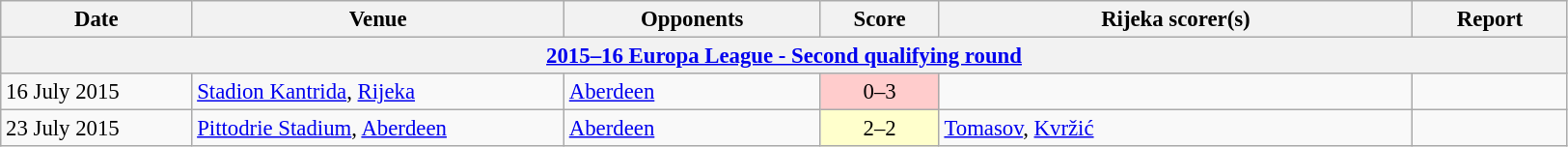<table class="wikitable" style="font-size:95%;">
<tr>
<th width=125>Date</th>
<th width=250>Venue</th>
<th width=170>Opponents</th>
<th width= 75>Score</th>
<th width=320>Rijeka scorer(s)</th>
<th width=100>Report</th>
</tr>
<tr>
<th colspan=7><a href='#'>2015–16 Europa League - Second qualifying round</a></th>
</tr>
<tr>
<td>16 July 2015</td>
<td><a href='#'>Stadion Kantrida</a>, <a href='#'>Rijeka</a></td>
<td> <a href='#'>Aberdeen</a></td>
<td align=center bgcolor=#FFCCCC>0–3</td>
<td></td>
<td></td>
</tr>
<tr>
<td>23 July 2015</td>
<td><a href='#'>Pittodrie Stadium</a>, <a href='#'>Aberdeen</a></td>
<td> <a href='#'>Aberdeen</a></td>
<td align=center bgcolor=#FFFFCC>2–2</td>
<td><a href='#'>Tomasov</a>, <a href='#'>Kvržić</a></td>
<td></td>
</tr>
</table>
